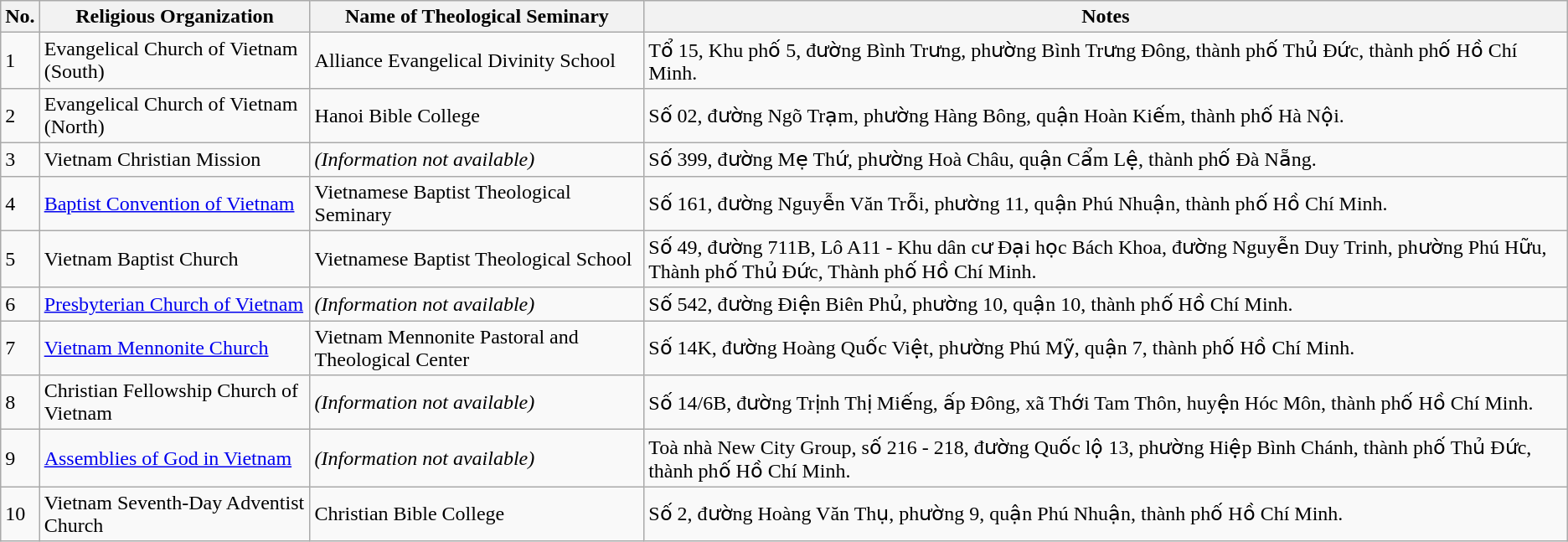<table class="wikitable">
<tr>
<th>No.</th>
<th>Religious Organization</th>
<th>Name of Theological Seminary</th>
<th>Notes</th>
</tr>
<tr>
<td>1</td>
<td>Evangelical Church of Vietnam (South)</td>
<td>Alliance Evangelical Divinity School</td>
<td>Tổ 15, Khu phố 5, đường Bình Trưng, phường Bình Trưng Đông, thành phố Thủ Đức, thành phố Hồ Chí Minh.</td>
</tr>
<tr>
<td>2</td>
<td>Evangelical Church of Vietnam (North)</td>
<td>Hanoi Bible College</td>
<td>Số 02, đường Ngõ Trạm, phường Hàng Bông, quận Hoàn Kiếm, thành phố Hà Nội.</td>
</tr>
<tr>
<td>3</td>
<td>Vietnam Christian Mission</td>
<td><em>(Information not available)</em></td>
<td>Số 399, đường Mẹ Thứ, phường Hoà Châu, quận Cẩm Lệ, thành phố Đà Nẵng.</td>
</tr>
<tr>
<td>4</td>
<td><a href='#'>Baptist Convention of Vietnam</a></td>
<td>Vietnamese Baptist Theological Seminary</td>
<td>Số 161, đường Nguyễn Văn Trỗi, phường 11, quận Phú Nhuận, thành phố Hồ Chí Minh.</td>
</tr>
<tr>
<td>5</td>
<td>Vietnam Baptist Church</td>
<td>Vietnamese Baptist Theological School</td>
<td>Số 49, đường 711B, Lô A11 - Khu dân cư Đại học Bách Khoa, đường Nguyễn Duy Trinh, phường Phú Hữu, Thành phố Thủ Đức, Thành phố Hồ Chí Minh.</td>
</tr>
<tr>
<td>6</td>
<td><a href='#'>Presbyterian Church of Vietnam</a></td>
<td><em>(Information not available)</em></td>
<td>Số 542, đường Điện Biên Phủ, phường 10, quận 10, thành phố Hồ Chí Minh.</td>
</tr>
<tr>
<td>7</td>
<td><a href='#'>Vietnam Mennonite Church</a></td>
<td>Vietnam Mennonite Pastoral and Theological Center</td>
<td>Số 14K, đường Hoàng Quốc Việt, phường Phú Mỹ, quận 7, thành phố Hồ Chí Minh.</td>
</tr>
<tr>
<td>8</td>
<td>Christian Fellowship Church of Vietnam</td>
<td><em>(Information not available)</em></td>
<td>Số 14/6B, đường Trịnh Thị Miếng, ấp Đông, xã Thới Tam Thôn, huyện Hóc Môn, thành phố Hồ Chí Minh.</td>
</tr>
<tr>
<td>9</td>
<td><a href='#'>Assemblies of God in Vietnam</a></td>
<td><em>(Information not available)</em></td>
<td>Toà nhà New City Group, số 216 - 218, đường Quốc lộ 13, phường Hiệp Bình Chánh, thành phố Thủ Đức, thành phố Hồ Chí Minh.</td>
</tr>
<tr>
<td>10</td>
<td>Vietnam Seventh-Day Adventist Church</td>
<td>Christian Bible College</td>
<td>Số 2, đường Hoàng Văn Thụ, phường 9, quận Phú Nhuận, thành phố Hồ Chí Minh.</td>
</tr>
</table>
